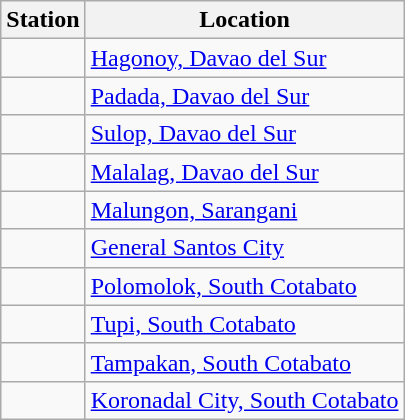<table class="wikitable">
<tr>
<th>Station</th>
<th>Location</th>
</tr>
<tr>
<td></td>
<td><a href='#'>Hagonoy, Davao del Sur</a></td>
</tr>
<tr>
<td></td>
<td><a href='#'>Padada, Davao del Sur</a></td>
</tr>
<tr>
<td></td>
<td><a href='#'>Sulop, Davao del Sur</a></td>
</tr>
<tr>
<td></td>
<td><a href='#'>Malalag, Davao del Sur</a></td>
</tr>
<tr>
<td></td>
<td><a href='#'>Malungon, Sarangani</a></td>
</tr>
<tr>
<td></td>
<td><a href='#'>General Santos City</a></td>
</tr>
<tr>
<td></td>
<td><a href='#'>Polomolok, South Cotabato</a></td>
</tr>
<tr>
<td></td>
<td><a href='#'>Tupi, South Cotabato</a></td>
</tr>
<tr>
<td></td>
<td><a href='#'>Tampakan, South Cotabato</a></td>
</tr>
<tr>
<td></td>
<td><a href='#'>Koronadal City, South Cotabato</a></td>
</tr>
</table>
